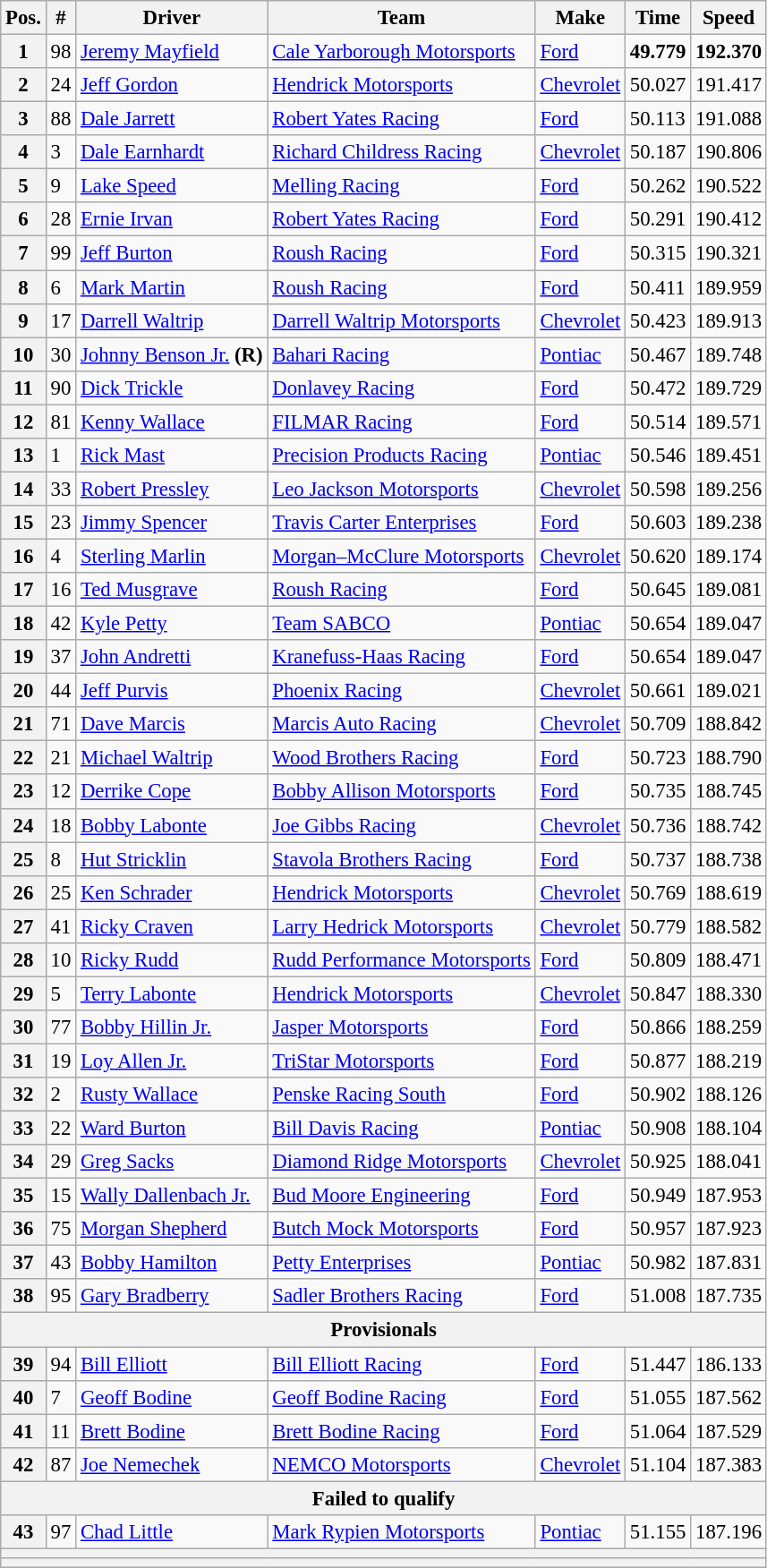<table class="wikitable" style="font-size:95%">
<tr>
<th>Pos.</th>
<th>#</th>
<th>Driver</th>
<th>Team</th>
<th>Make</th>
<th>Time</th>
<th>Speed</th>
</tr>
<tr>
<th>1</th>
<td>98</td>
<td><a href='#'>Jeremy Mayfield</a></td>
<td><a href='#'>Cale Yarborough Motorsports</a></td>
<td><a href='#'>Ford</a></td>
<td><strong>49.779</strong></td>
<td><strong>192.370</strong></td>
</tr>
<tr>
<th>2</th>
<td>24</td>
<td><a href='#'>Jeff Gordon</a></td>
<td><a href='#'>Hendrick Motorsports</a></td>
<td><a href='#'>Chevrolet</a></td>
<td>50.027</td>
<td>191.417</td>
</tr>
<tr>
<th>3</th>
<td>88</td>
<td><a href='#'>Dale Jarrett</a></td>
<td><a href='#'>Robert Yates Racing</a></td>
<td><a href='#'>Ford</a></td>
<td>50.113</td>
<td>191.088</td>
</tr>
<tr>
<th>4</th>
<td>3</td>
<td><a href='#'>Dale Earnhardt</a></td>
<td><a href='#'>Richard Childress Racing</a></td>
<td><a href='#'>Chevrolet</a></td>
<td>50.187</td>
<td>190.806</td>
</tr>
<tr>
<th>5</th>
<td>9</td>
<td><a href='#'>Lake Speed</a></td>
<td><a href='#'>Melling Racing</a></td>
<td><a href='#'>Ford</a></td>
<td>50.262</td>
<td>190.522</td>
</tr>
<tr>
<th>6</th>
<td>28</td>
<td><a href='#'>Ernie Irvan</a></td>
<td><a href='#'>Robert Yates Racing</a></td>
<td><a href='#'>Ford</a></td>
<td>50.291</td>
<td>190.412</td>
</tr>
<tr>
<th>7</th>
<td>99</td>
<td><a href='#'>Jeff Burton</a></td>
<td><a href='#'>Roush Racing</a></td>
<td><a href='#'>Ford</a></td>
<td>50.315</td>
<td>190.321</td>
</tr>
<tr>
<th>8</th>
<td>6</td>
<td><a href='#'>Mark Martin</a></td>
<td><a href='#'>Roush Racing</a></td>
<td><a href='#'>Ford</a></td>
<td>50.411</td>
<td>189.959</td>
</tr>
<tr>
<th>9</th>
<td>17</td>
<td><a href='#'>Darrell Waltrip</a></td>
<td><a href='#'>Darrell Waltrip Motorsports</a></td>
<td><a href='#'>Chevrolet</a></td>
<td>50.423</td>
<td>189.913</td>
</tr>
<tr>
<th>10</th>
<td>30</td>
<td><a href='#'>Johnny Benson Jr.</a> <strong>(R)</strong></td>
<td><a href='#'>Bahari Racing</a></td>
<td><a href='#'>Pontiac</a></td>
<td>50.467</td>
<td>189.748</td>
</tr>
<tr>
<th>11</th>
<td>90</td>
<td><a href='#'>Dick Trickle</a></td>
<td><a href='#'>Donlavey Racing</a></td>
<td><a href='#'>Ford</a></td>
<td>50.472</td>
<td>189.729</td>
</tr>
<tr>
<th>12</th>
<td>81</td>
<td><a href='#'>Kenny Wallace</a></td>
<td><a href='#'>FILMAR Racing</a></td>
<td><a href='#'>Ford</a></td>
<td>50.514</td>
<td>189.571</td>
</tr>
<tr>
<th>13</th>
<td>1</td>
<td><a href='#'>Rick Mast</a></td>
<td><a href='#'>Precision Products Racing</a></td>
<td><a href='#'>Pontiac</a></td>
<td>50.546</td>
<td>189.451</td>
</tr>
<tr>
<th>14</th>
<td>33</td>
<td><a href='#'>Robert Pressley</a></td>
<td><a href='#'>Leo Jackson Motorsports</a></td>
<td><a href='#'>Chevrolet</a></td>
<td>50.598</td>
<td>189.256</td>
</tr>
<tr>
<th>15</th>
<td>23</td>
<td><a href='#'>Jimmy Spencer</a></td>
<td><a href='#'>Travis Carter Enterprises</a></td>
<td><a href='#'>Ford</a></td>
<td>50.603</td>
<td>189.238</td>
</tr>
<tr>
<th>16</th>
<td>4</td>
<td><a href='#'>Sterling Marlin</a></td>
<td><a href='#'>Morgan–McClure Motorsports</a></td>
<td><a href='#'>Chevrolet</a></td>
<td>50.620</td>
<td>189.174</td>
</tr>
<tr>
<th>17</th>
<td>16</td>
<td><a href='#'>Ted Musgrave</a></td>
<td><a href='#'>Roush Racing</a></td>
<td><a href='#'>Ford</a></td>
<td>50.645</td>
<td>189.081</td>
</tr>
<tr>
<th>18</th>
<td>42</td>
<td><a href='#'>Kyle Petty</a></td>
<td><a href='#'>Team SABCO</a></td>
<td><a href='#'>Pontiac</a></td>
<td>50.654</td>
<td>189.047</td>
</tr>
<tr>
<th>19</th>
<td>37</td>
<td><a href='#'>John Andretti</a></td>
<td><a href='#'>Kranefuss-Haas Racing</a></td>
<td><a href='#'>Ford</a></td>
<td>50.654</td>
<td>189.047</td>
</tr>
<tr>
<th>20</th>
<td>44</td>
<td><a href='#'>Jeff Purvis</a></td>
<td><a href='#'>Phoenix Racing</a></td>
<td><a href='#'>Chevrolet</a></td>
<td>50.661</td>
<td>189.021</td>
</tr>
<tr>
<th>21</th>
<td>71</td>
<td><a href='#'>Dave Marcis</a></td>
<td><a href='#'>Marcis Auto Racing</a></td>
<td><a href='#'>Chevrolet</a></td>
<td>50.709</td>
<td>188.842</td>
</tr>
<tr>
<th>22</th>
<td>21</td>
<td><a href='#'>Michael Waltrip</a></td>
<td><a href='#'>Wood Brothers Racing</a></td>
<td><a href='#'>Ford</a></td>
<td>50.723</td>
<td>188.790</td>
</tr>
<tr>
<th>23</th>
<td>12</td>
<td><a href='#'>Derrike Cope</a></td>
<td><a href='#'>Bobby Allison Motorsports</a></td>
<td><a href='#'>Ford</a></td>
<td>50.735</td>
<td>188.745</td>
</tr>
<tr>
<th>24</th>
<td>18</td>
<td><a href='#'>Bobby Labonte</a></td>
<td><a href='#'>Joe Gibbs Racing</a></td>
<td><a href='#'>Chevrolet</a></td>
<td>50.736</td>
<td>188.742</td>
</tr>
<tr>
<th>25</th>
<td>8</td>
<td><a href='#'>Hut Stricklin</a></td>
<td><a href='#'>Stavola Brothers Racing</a></td>
<td><a href='#'>Ford</a></td>
<td>50.737</td>
<td>188.738</td>
</tr>
<tr>
<th>26</th>
<td>25</td>
<td><a href='#'>Ken Schrader</a></td>
<td><a href='#'>Hendrick Motorsports</a></td>
<td><a href='#'>Chevrolet</a></td>
<td>50.769</td>
<td>188.619</td>
</tr>
<tr>
<th>27</th>
<td>41</td>
<td><a href='#'>Ricky Craven</a></td>
<td><a href='#'>Larry Hedrick Motorsports</a></td>
<td><a href='#'>Chevrolet</a></td>
<td>50.779</td>
<td>188.582</td>
</tr>
<tr>
<th>28</th>
<td>10</td>
<td><a href='#'>Ricky Rudd</a></td>
<td><a href='#'>Rudd Performance Motorsports</a></td>
<td><a href='#'>Ford</a></td>
<td>50.809</td>
<td>188.471</td>
</tr>
<tr>
<th>29</th>
<td>5</td>
<td><a href='#'>Terry Labonte</a></td>
<td><a href='#'>Hendrick Motorsports</a></td>
<td><a href='#'>Chevrolet</a></td>
<td>50.847</td>
<td>188.330</td>
</tr>
<tr>
<th>30</th>
<td>77</td>
<td><a href='#'>Bobby Hillin Jr.</a></td>
<td><a href='#'>Jasper Motorsports</a></td>
<td><a href='#'>Ford</a></td>
<td>50.866</td>
<td>188.259</td>
</tr>
<tr>
<th>31</th>
<td>19</td>
<td><a href='#'>Loy Allen Jr.</a></td>
<td><a href='#'>TriStar Motorsports</a></td>
<td><a href='#'>Ford</a></td>
<td>50.877</td>
<td>188.219</td>
</tr>
<tr>
<th>32</th>
<td>2</td>
<td><a href='#'>Rusty Wallace</a></td>
<td><a href='#'>Penske Racing South</a></td>
<td><a href='#'>Ford</a></td>
<td>50.902</td>
<td>188.126</td>
</tr>
<tr>
<th>33</th>
<td>22</td>
<td><a href='#'>Ward Burton</a></td>
<td><a href='#'>Bill Davis Racing</a></td>
<td><a href='#'>Pontiac</a></td>
<td>50.908</td>
<td>188.104</td>
</tr>
<tr>
<th>34</th>
<td>29</td>
<td><a href='#'>Greg Sacks</a></td>
<td><a href='#'>Diamond Ridge Motorsports</a></td>
<td><a href='#'>Chevrolet</a></td>
<td>50.925</td>
<td>188.041</td>
</tr>
<tr>
<th>35</th>
<td>15</td>
<td><a href='#'>Wally Dallenbach Jr.</a></td>
<td><a href='#'>Bud Moore Engineering</a></td>
<td><a href='#'>Ford</a></td>
<td>50.949</td>
<td>187.953</td>
</tr>
<tr>
<th>36</th>
<td>75</td>
<td><a href='#'>Morgan Shepherd</a></td>
<td><a href='#'>Butch Mock Motorsports</a></td>
<td><a href='#'>Ford</a></td>
<td>50.957</td>
<td>187.923</td>
</tr>
<tr>
<th>37</th>
<td>43</td>
<td><a href='#'>Bobby Hamilton</a></td>
<td><a href='#'>Petty Enterprises</a></td>
<td><a href='#'>Pontiac</a></td>
<td>50.982</td>
<td>187.831</td>
</tr>
<tr>
<th>38</th>
<td>95</td>
<td><a href='#'>Gary Bradberry</a></td>
<td><a href='#'>Sadler Brothers Racing</a></td>
<td><a href='#'>Ford</a></td>
<td>51.008</td>
<td>187.735</td>
</tr>
<tr>
<th colspan="7">Provisionals</th>
</tr>
<tr>
<th>39</th>
<td>94</td>
<td><a href='#'>Bill Elliott</a></td>
<td><a href='#'>Bill Elliott Racing</a></td>
<td><a href='#'>Ford</a></td>
<td>51.447</td>
<td>186.133</td>
</tr>
<tr>
<th>40</th>
<td>7</td>
<td><a href='#'>Geoff Bodine</a></td>
<td><a href='#'>Geoff Bodine Racing</a></td>
<td><a href='#'>Ford</a></td>
<td>51.055</td>
<td>187.562</td>
</tr>
<tr>
<th>41</th>
<td>11</td>
<td><a href='#'>Brett Bodine</a></td>
<td><a href='#'>Brett Bodine Racing</a></td>
<td><a href='#'>Ford</a></td>
<td>51.064</td>
<td>187.529</td>
</tr>
<tr>
<th>42</th>
<td>87</td>
<td><a href='#'>Joe Nemechek</a></td>
<td><a href='#'>NEMCO Motorsports</a></td>
<td><a href='#'>Chevrolet</a></td>
<td>51.104</td>
<td>187.383</td>
</tr>
<tr>
<th colspan="7">Failed to qualify</th>
</tr>
<tr>
<th>43</th>
<td>97</td>
<td><a href='#'>Chad Little</a></td>
<td><a href='#'>Mark Rypien Motorsports</a></td>
<td><a href='#'>Pontiac</a></td>
<td>51.155</td>
<td>187.196</td>
</tr>
<tr>
<th colspan="7"></th>
</tr>
<tr>
<th colspan="7"></th>
</tr>
</table>
